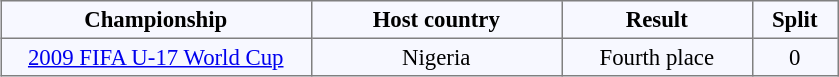<table align="center" bgcolor="#f7f8ff" border="1" cellpadding="3" cellspacing="0" class="" style="font-size: 95%; border: 1px solid gray; border-collapse: collapse; margin-bottom: 10px;">
<tr>
<th width="200">Championship</th>
<th width="160">Host country</th>
<th width="120">Result</th>
<th width="50">Split</th>
</tr>
<tr align="center">
<td><a href='#'>2009 FIFA U-17 World Cup</a></td>
<td>Nigeria</td>
<td>Fourth place</td>
<td>0</td>
</tr>
</table>
